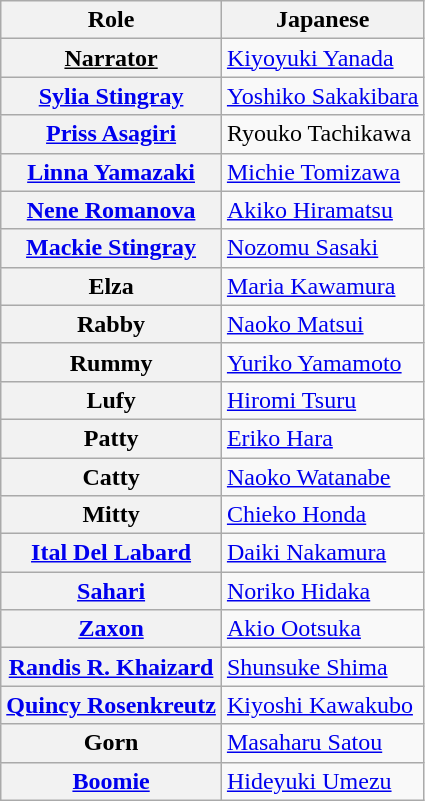<table class="wikitable mw-collapsible mw-collapsed">
<tr>
<th>Role</th>
<th>Japanese</th>
</tr>
<tr>
<th><u>Narrator</u></th>
<td><a href='#'>Kiyoyuki Yanada</a></td>
</tr>
<tr>
<th><a href='#'>Sylia Stingray</a></th>
<td><a href='#'>Yoshiko Sakakibara</a></td>
</tr>
<tr>
<th><a href='#'>Priss Asagiri</a></th>
<td>Ryouko Tachikawa</td>
</tr>
<tr>
<th><a href='#'>Linna Yamazaki</a></th>
<td><a href='#'>Michie Tomizawa</a></td>
</tr>
<tr>
<th><a href='#'>Nene Romanova</a></th>
<td><a href='#'>Akiko Hiramatsu</a></td>
</tr>
<tr>
<th><a href='#'>Mackie Stingray</a></th>
<td><a href='#'>Nozomu Sasaki</a></td>
</tr>
<tr>
<th>Elza</th>
<td><a href='#'>Maria Kawamura</a></td>
</tr>
<tr>
<th>Rabby</th>
<td><a href='#'>Naoko Matsui</a></td>
</tr>
<tr>
<th>Rummy</th>
<td><a href='#'>Yuriko Yamamoto</a></td>
</tr>
<tr>
<th>Lufy</th>
<td><a href='#'>Hiromi Tsuru</a></td>
</tr>
<tr>
<th>Patty</th>
<td><a href='#'>Eriko Hara</a></td>
</tr>
<tr>
<th>Catty</th>
<td><a href='#'>Naoko Watanabe</a></td>
</tr>
<tr>
<th>Mitty</th>
<td><a href='#'>Chieko Honda</a></td>
</tr>
<tr>
<th><a href='#'>Ital Del Labard</a></th>
<td><a href='#'>Daiki Nakamura</a></td>
</tr>
<tr>
<th><a href='#'>Sahari</a></th>
<td><a href='#'>Noriko Hidaka</a></td>
</tr>
<tr>
<th><a href='#'>Zaxon</a></th>
<td><a href='#'>Akio Ootsuka</a></td>
</tr>
<tr>
<th><a href='#'>Randis R. Khaizard</a></th>
<td><a href='#'>Shunsuke Shima</a></td>
</tr>
<tr>
<th><a href='#'>Quincy Rosenkreutz</a></th>
<td><a href='#'>Kiyoshi Kawakubo</a></td>
</tr>
<tr>
<th>Gorn</th>
<td><a href='#'>Masaharu Satou</a></td>
</tr>
<tr>
<th><a href='#'>Boomie</a></th>
<td><a href='#'>Hideyuki Umezu</a></td>
</tr>
</table>
